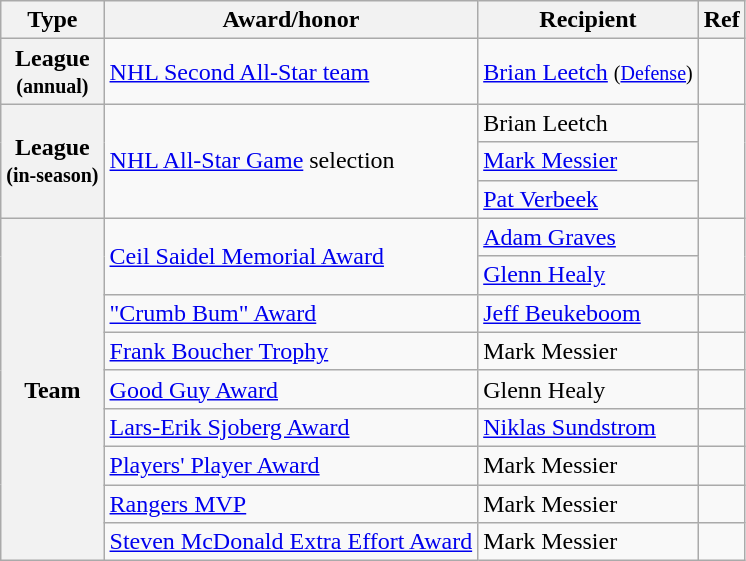<table class="wikitable">
<tr>
<th scope="col">Type</th>
<th scope="col">Award/honor</th>
<th scope="col">Recipient</th>
<th scope="col">Ref</th>
</tr>
<tr>
<th scope="row">League<br><small>(annual)</small></th>
<td><a href='#'>NHL Second All-Star team</a></td>
<td><a href='#'>Brian Leetch</a> <small>(<a href='#'>Defense</a>)</small></td>
<td></td>
</tr>
<tr>
<th scope="row" rowspan=3>League<br><small>(in-season)</small></th>
<td rowspan=3><a href='#'>NHL All-Star Game</a> selection</td>
<td>Brian Leetch</td>
<td rowspan=3></td>
</tr>
<tr>
<td><a href='#'>Mark Messier</a></td>
</tr>
<tr>
<td><a href='#'>Pat Verbeek</a></td>
</tr>
<tr>
<th scope="row" rowspan="9">Team</th>
<td rowspan="2"><a href='#'>Ceil Saidel Memorial Award</a></td>
<td><a href='#'>Adam Graves</a></td>
<td rowspan="2"></td>
</tr>
<tr>
<td><a href='#'>Glenn Healy</a></td>
</tr>
<tr>
<td><a href='#'>"Crumb Bum" Award</a></td>
<td><a href='#'>Jeff Beukeboom</a></td>
<td></td>
</tr>
<tr>
<td><a href='#'>Frank Boucher Trophy</a></td>
<td>Mark Messier</td>
<td></td>
</tr>
<tr>
<td><a href='#'>Good Guy Award</a></td>
<td>Glenn Healy</td>
<td></td>
</tr>
<tr>
<td><a href='#'>Lars-Erik Sjoberg Award</a></td>
<td><a href='#'>Niklas Sundstrom</a></td>
<td></td>
</tr>
<tr>
<td><a href='#'>Players' Player Award</a></td>
<td>Mark Messier</td>
<td></td>
</tr>
<tr>
<td><a href='#'>Rangers MVP</a></td>
<td>Mark Messier</td>
<td></td>
</tr>
<tr>
<td><a href='#'>Steven McDonald Extra Effort Award</a></td>
<td>Mark Messier</td>
<td></td>
</tr>
</table>
